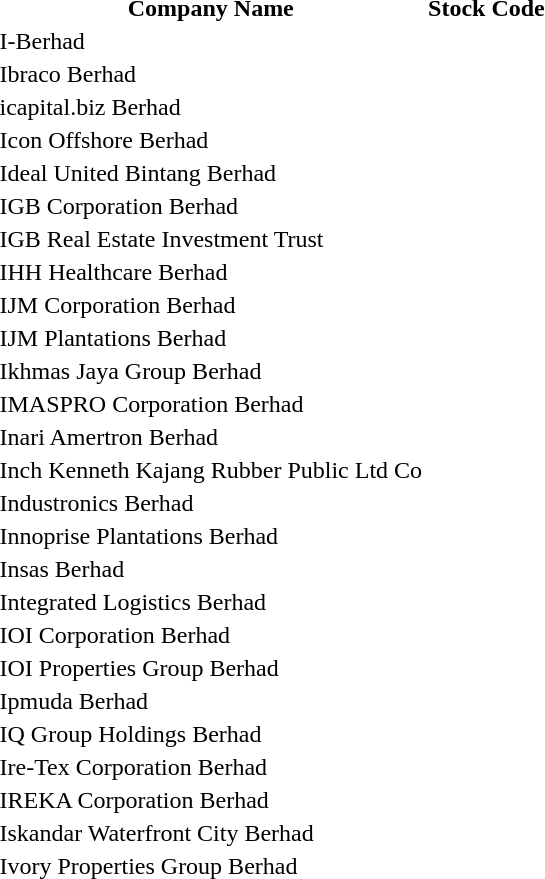<table style="background:transparent;">
<tr>
<th>Company Name</th>
<th>Stock Code</th>
</tr>
<tr>
<td>I-Berhad</td>
<td></td>
</tr>
<tr>
<td>Ibraco Berhad</td>
<td></td>
</tr>
<tr>
<td>icapital.biz Berhad</td>
<td></td>
</tr>
<tr>
<td>Icon Offshore Berhad</td>
<td></td>
</tr>
<tr>
<td>Ideal United Bintang Berhad</td>
<td></td>
</tr>
<tr>
<td>IGB Corporation Berhad</td>
<td></td>
</tr>
<tr>
<td>IGB Real Estate Investment Trust</td>
<td></td>
</tr>
<tr>
<td>IHH Healthcare Berhad</td>
<td></td>
</tr>
<tr>
<td>IJM Corporation Berhad</td>
<td></td>
</tr>
<tr>
<td>IJM Plantations Berhad</td>
<td></td>
</tr>
<tr>
<td>Ikhmas Jaya Group Berhad</td>
<td></td>
</tr>
<tr>
<td>IMASPRO Corporation Berhad</td>
<td></td>
</tr>
<tr>
<td>Inari Amertron Berhad</td>
<td></td>
</tr>
<tr>
<td>Inch Kenneth Kajang Rubber Public Ltd Co</td>
<td></td>
</tr>
<tr>
<td>Industronics Berhad</td>
<td></td>
</tr>
<tr>
<td>Innoprise Plantations Berhad</td>
<td></td>
</tr>
<tr>
<td>Insas Berhad</td>
<td></td>
</tr>
<tr>
<td>Integrated Logistics Berhad</td>
<td></td>
</tr>
<tr>
<td>IOI Corporation Berhad</td>
<td></td>
</tr>
<tr>
<td>IOI Properties Group Berhad</td>
<td></td>
</tr>
<tr>
<td>Ipmuda Berhad</td>
<td></td>
</tr>
<tr>
<td>IQ Group Holdings Berhad</td>
<td></td>
</tr>
<tr>
<td>Ire-Tex Corporation Berhad</td>
<td></td>
</tr>
<tr>
<td>IREKA Corporation Berhad</td>
<td></td>
</tr>
<tr>
<td>Iskandar Waterfront City Berhad</td>
<td></td>
</tr>
<tr>
<td>Ivory Properties Group Berhad</td>
<td></td>
</tr>
</table>
